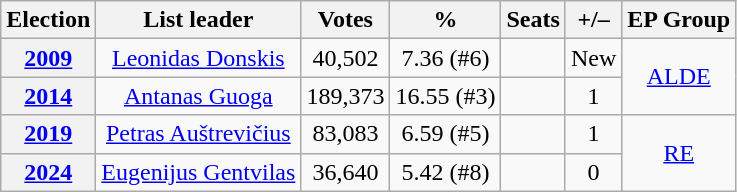<table class=wikitable style="text-align: center;">
<tr>
<th>Election</th>
<th>List leader</th>
<th>Votes</th>
<th>%</th>
<th>Seats</th>
<th>+/–</th>
<th>EP Group</th>
</tr>
<tr>
<th><a href='#'>2009</a></th>
<td><a href='#'>Leonidas Donskis</a></td>
<td>40,502</td>
<td>7.36 (#6)</td>
<td></td>
<td>New</td>
<td rowspan=2><a href='#'>ALDE</a></td>
</tr>
<tr>
<th><a href='#'>2014</a></th>
<td><a href='#'>Antanas Guoga</a></td>
<td>189,373</td>
<td>16.55 (#3)</td>
<td></td>
<td> 1</td>
</tr>
<tr>
<th><a href='#'>2019</a></th>
<td><a href='#'>Petras Auštrevičius</a></td>
<td>83,083</td>
<td>6.59 (#5)</td>
<td></td>
<td> 1</td>
<td rowspan=2><a href='#'>RE</a></td>
</tr>
<tr>
<th><a href='#'>2024</a></th>
<td><a href='#'>Eugenijus Gentvilas</a></td>
<td>36,640</td>
<td>5.42 (#8)</td>
<td></td>
<td> 0</td>
</tr>
</table>
